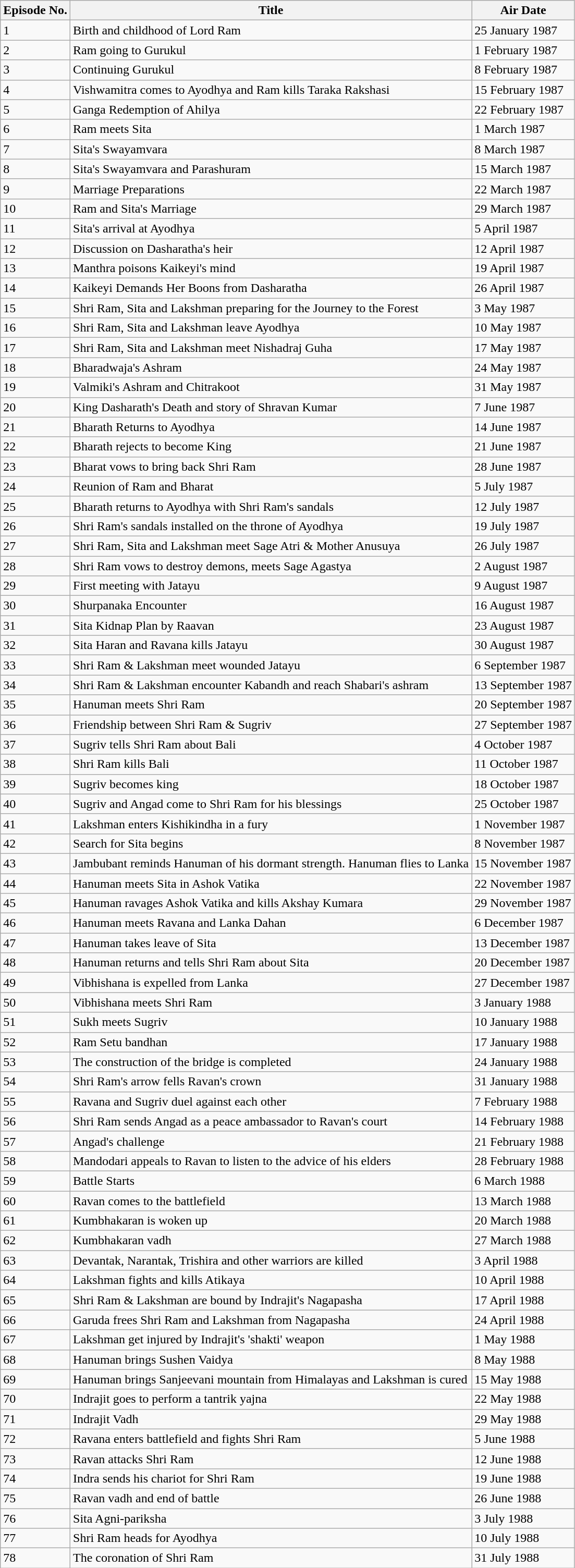<table class="wikitable">
<tr>
<th>Episode No.</th>
<th>Title</th>
<th>Air Date</th>
</tr>
<tr>
<td>1</td>
<td>Birth and childhood of Lord Ram</td>
<td>25 January 1987</td>
</tr>
<tr>
<td>2</td>
<td>Ram going to Gurukul</td>
<td>1 February 1987</td>
</tr>
<tr>
<td>3</td>
<td>Continuing Gurukul</td>
<td>8 February 1987</td>
</tr>
<tr>
<td>4</td>
<td>Vishwamitra comes to Ayodhya and Ram kills Taraka Rakshasi</td>
<td>15 February 1987</td>
</tr>
<tr>
<td>5</td>
<td>Ganga Redemption of Ahilya</td>
<td>22 February 1987</td>
</tr>
<tr>
<td>6</td>
<td>Ram meets Sita</td>
<td>1 March 1987</td>
</tr>
<tr>
<td>7</td>
<td>Sita's Swayamvara</td>
<td>8 March 1987</td>
</tr>
<tr>
<td>8</td>
<td>Sita's Swayamvara and Parashuram</td>
<td>15 March 1987</td>
</tr>
<tr>
<td>9</td>
<td>Marriage Preparations</td>
<td>22 March 1987</td>
</tr>
<tr>
<td>10</td>
<td>Ram and Sita's Marriage</td>
<td>29 March 1987</td>
</tr>
<tr>
<td>11</td>
<td>Sita's arrival at Ayodhya</td>
<td>5 April 1987</td>
</tr>
<tr>
<td>12</td>
<td>Discussion on Dasharatha's heir</td>
<td>12 April 1987</td>
</tr>
<tr>
<td>13</td>
<td>Manthra poisons Kaikeyi's mind</td>
<td>19 April 1987</td>
</tr>
<tr>
<td>14</td>
<td>Kaikeyi Demands Her Boons from Dasharatha</td>
<td>26 April 1987</td>
</tr>
<tr>
<td>15</td>
<td>Shri Ram, Sita and Lakshman preparing for the Journey to the Forest</td>
<td>3 May 1987</td>
</tr>
<tr>
<td>16</td>
<td>Shri Ram, Sita and Lakshman leave Ayodhya</td>
<td>10 May 1987</td>
</tr>
<tr>
<td>17</td>
<td>Shri Ram, Sita and Lakshman meet Nishadraj Guha</td>
<td>17 May 1987</td>
</tr>
<tr>
<td>18</td>
<td>Bharadwaja's Ashram</td>
<td>24 May 1987</td>
</tr>
<tr>
<td>19</td>
<td>Valmiki's Ashram and Chitrakoot</td>
<td>31 May 1987</td>
</tr>
<tr>
<td>20</td>
<td>King Dasharath's Death and story of Shravan Kumar</td>
<td>7 June 1987</td>
</tr>
<tr>
<td>21</td>
<td>Bharath Returns to Ayodhya</td>
<td>14 June 1987</td>
</tr>
<tr>
<td>22</td>
<td>Bharath rejects to become King</td>
<td>21 June 1987</td>
</tr>
<tr>
<td>23</td>
<td>Bharat vows to bring back Shri Ram</td>
<td>28 June 1987</td>
</tr>
<tr>
<td>24</td>
<td>Reunion of Ram and Bharat</td>
<td>5 July 1987</td>
</tr>
<tr>
<td>25</td>
<td>Bharath returns to Ayodhya with Shri Ram's sandals</td>
<td>12 July 1987</td>
</tr>
<tr>
<td>26</td>
<td>Shri Ram's sandals installed on the throne of Ayodhya</td>
<td>19 July 1987</td>
</tr>
<tr>
<td>27</td>
<td>Shri Ram, Sita and Lakshman meet Sage Atri & Mother Anusuya</td>
<td>26 July 1987</td>
</tr>
<tr>
<td>28</td>
<td>Shri Ram vows to destroy demons, meets Sage Agastya</td>
<td>2 August 1987</td>
</tr>
<tr>
<td>29</td>
<td>First meeting with Jatayu</td>
<td>9 August 1987</td>
</tr>
<tr>
<td>30</td>
<td>Shurpanaka Encounter</td>
<td>16 August 1987</td>
</tr>
<tr>
<td>31</td>
<td>Sita Kidnap Plan by Raavan</td>
<td>23 August 1987</td>
</tr>
<tr>
<td>32</td>
<td>Sita Haran and Ravana kills Jatayu</td>
<td>30 August 1987</td>
</tr>
<tr>
<td>33</td>
<td>Shri Ram & Lakshman meet wounded Jatayu</td>
<td>6 September 1987</td>
</tr>
<tr>
<td>34</td>
<td>Shri Ram & Lakshman encounter Kabandh and reach Shabari's ashram</td>
<td>13 September 1987</td>
</tr>
<tr>
<td>35</td>
<td>Hanuman meets Shri Ram</td>
<td>20 September 1987</td>
</tr>
<tr>
<td>36</td>
<td>Friendship between Shri Ram & Sugriv</td>
<td>27 September 1987</td>
</tr>
<tr>
<td>37</td>
<td>Sugriv tells Shri Ram about Bali</td>
<td>4 October 1987</td>
</tr>
<tr>
<td>38</td>
<td>Shri Ram kills Bali</td>
<td>11 October 1987</td>
</tr>
<tr>
<td>39</td>
<td>Sugriv becomes king</td>
<td>18 October 1987</td>
</tr>
<tr>
<td>40</td>
<td>Sugriv and Angad come to Shri Ram for his blessings</td>
<td>25 October 1987</td>
</tr>
<tr>
<td>41</td>
<td>Lakshman enters Kishikindha in a fury</td>
<td>1 November 1987</td>
</tr>
<tr>
<td>42</td>
<td>Search for Sita begins</td>
<td>8 November 1987</td>
</tr>
<tr>
<td>43</td>
<td>Jambubant reminds Hanuman of his dormant strength. Hanuman flies to Lanka</td>
<td>15 November 1987</td>
</tr>
<tr>
<td>44</td>
<td>Hanuman meets Sita in Ashok Vatika</td>
<td>22 November 1987</td>
</tr>
<tr>
<td>45</td>
<td>Hanuman ravages Ashok Vatika and kills Akshay Kumara</td>
<td>29 November 1987</td>
</tr>
<tr>
<td>46</td>
<td>Hanuman meets Ravana and Lanka Dahan</td>
<td>6 December 1987</td>
</tr>
<tr>
<td>47</td>
<td>Hanuman takes leave of Sita</td>
<td>13 December 1987</td>
</tr>
<tr>
<td>48</td>
<td>Hanuman returns and tells Shri Ram about Sita</td>
<td>20 December 1987</td>
</tr>
<tr>
<td>49</td>
<td>Vibhishana is expelled from Lanka</td>
<td>27 December 1987</td>
</tr>
<tr>
<td>50</td>
<td>Vibhishana meets Shri Ram</td>
<td>3 January 1988</td>
</tr>
<tr>
<td>51</td>
<td>Sukh meets Sugriv</td>
<td>10 January 1988</td>
</tr>
<tr>
<td>52</td>
<td>Ram Setu bandhan</td>
<td>17 January 1988</td>
</tr>
<tr>
<td>53</td>
<td>The construction of the bridge is completed</td>
<td>24 January 1988</td>
</tr>
<tr>
<td>54</td>
<td>Shri Ram's arrow fells Ravan's crown</td>
<td>31 January 1988</td>
</tr>
<tr>
<td>55</td>
<td>Ravana and Sugriv duel against each other</td>
<td>7 February 1988</td>
</tr>
<tr>
<td>56</td>
<td>Shri Ram sends Angad as a peace ambassador to Ravan's court</td>
<td>14 February 1988</td>
</tr>
<tr>
<td>57</td>
<td>Angad's challenge</td>
<td>21 February 1988</td>
</tr>
<tr>
<td>58</td>
<td>Mandodari appeals to Ravan to listen to the advice of his elders</td>
<td>28 February 1988</td>
</tr>
<tr>
<td>59</td>
<td>Battle Starts</td>
<td>6 March 1988</td>
</tr>
<tr>
<td>60</td>
<td>Ravan comes to the battlefield</td>
<td>13 March 1988</td>
</tr>
<tr>
<td>61</td>
<td>Kumbhakaran is woken up</td>
<td>20 March 1988</td>
</tr>
<tr>
<td>62</td>
<td>Kumbhakaran vadh</td>
<td>27 March 1988</td>
</tr>
<tr>
<td>63</td>
<td>Devantak, Narantak, Trishira and other warriors are killed</td>
<td>3 April 1988</td>
</tr>
<tr>
<td>64</td>
<td>Lakshman fights and kills Atikaya</td>
<td>10 April 1988</td>
</tr>
<tr>
<td>65</td>
<td>Shri Ram & Lakshman are bound by Indrajit's Nagapasha</td>
<td>17 April 1988</td>
</tr>
<tr>
<td>66</td>
<td>Garuda frees Shri Ram and Lakshman from Nagapasha</td>
<td>24 April 1988</td>
</tr>
<tr>
<td>67</td>
<td>Lakshman get injured by Indrajit's 'shakti' weapon</td>
<td>1 May 1988</td>
</tr>
<tr>
<td>68</td>
<td>Hanuman brings Sushen Vaidya</td>
<td>8 May 1988</td>
</tr>
<tr>
<td>69</td>
<td>Hanuman brings Sanjeevani mountain from Himalayas and Lakshman is cured</td>
<td>15 May 1988</td>
</tr>
<tr>
<td>70</td>
<td>Indrajit goes to perform a tantrik yajna</td>
<td>22 May 1988</td>
</tr>
<tr>
<td>71</td>
<td>Indrajit Vadh</td>
<td>29 May 1988</td>
</tr>
<tr>
<td>72</td>
<td>Ravana enters battlefield and fights Shri Ram</td>
<td>5 June 1988</td>
</tr>
<tr>
<td>73</td>
<td>Ravan attacks Shri Ram</td>
<td>12 June 1988</td>
</tr>
<tr>
<td>74</td>
<td>Indra sends his chariot for Shri Ram</td>
<td>19 June 1988</td>
</tr>
<tr>
<td>75</td>
<td>Ravan vadh and end of battle</td>
<td>26 June 1988</td>
</tr>
<tr>
<td>76</td>
<td>Sita Agni-pariksha</td>
<td>3 July 1988</td>
</tr>
<tr>
<td>77</td>
<td>Shri Ram heads for Ayodhya</td>
<td>10 July 1988</td>
</tr>
<tr>
<td>78</td>
<td>The coronation of Shri Ram</td>
<td>31 July 1988</td>
</tr>
</table>
